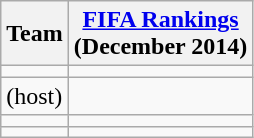<table class="wikitable sortable" style="text-align: left;">
<tr>
<th>Team</th>
<th><a href='#'>FIFA Rankings</a><br>(December 2014)</th>
</tr>
<tr>
<td></td>
<td></td>
</tr>
<tr>
<td> (host)</td>
<td></td>
</tr>
<tr>
<td></td>
<td></td>
</tr>
<tr>
<td></td>
<td></td>
</tr>
</table>
